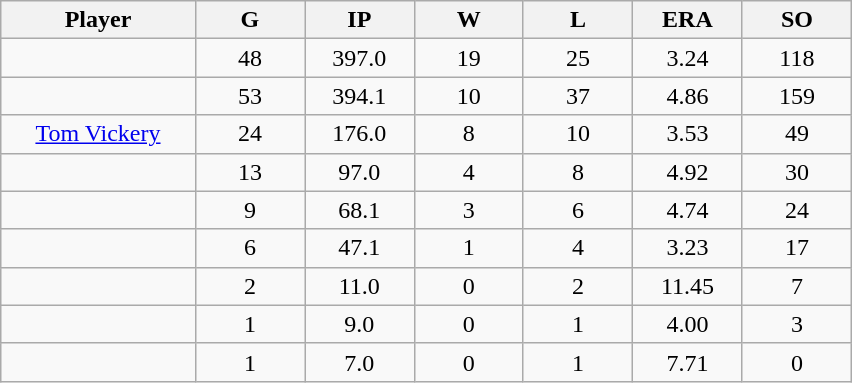<table class="wikitable sortable">
<tr>
<th bgcolor="#DDDDFF" width="16%">Player</th>
<th bgcolor="#DDDDFF" width="9%">G</th>
<th bgcolor="#DDDDFF" width="9%">IP</th>
<th bgcolor="#DDDDFF" width="9%">W</th>
<th bgcolor="#DDDDFF" width="9%">L</th>
<th bgcolor="#DDDDFF" width="9%">ERA</th>
<th bgcolor="#DDDDFF" width="9%">SO</th>
</tr>
<tr align="center">
<td></td>
<td>48</td>
<td>397.0</td>
<td>19</td>
<td>25</td>
<td>3.24</td>
<td>118</td>
</tr>
<tr align="center">
<td></td>
<td>53</td>
<td>394.1</td>
<td>10</td>
<td>37</td>
<td>4.86</td>
<td>159</td>
</tr>
<tr align="center">
<td><a href='#'>Tom Vickery</a></td>
<td>24</td>
<td>176.0</td>
<td>8</td>
<td>10</td>
<td>3.53</td>
<td>49</td>
</tr>
<tr align=center>
<td></td>
<td>13</td>
<td>97.0</td>
<td>4</td>
<td>8</td>
<td>4.92</td>
<td>30</td>
</tr>
<tr align="center">
<td></td>
<td>9</td>
<td>68.1</td>
<td>3</td>
<td>6</td>
<td>4.74</td>
<td>24</td>
</tr>
<tr align="center">
<td></td>
<td>6</td>
<td>47.1</td>
<td>1</td>
<td>4</td>
<td>3.23</td>
<td>17</td>
</tr>
<tr align="center">
<td></td>
<td>2</td>
<td>11.0</td>
<td>0</td>
<td>2</td>
<td>11.45</td>
<td>7</td>
</tr>
<tr align="center">
<td></td>
<td>1</td>
<td>9.0</td>
<td>0</td>
<td>1</td>
<td>4.00</td>
<td>3</td>
</tr>
<tr align="center">
<td></td>
<td>1</td>
<td>7.0</td>
<td>0</td>
<td>1</td>
<td>7.71</td>
<td>0</td>
</tr>
</table>
